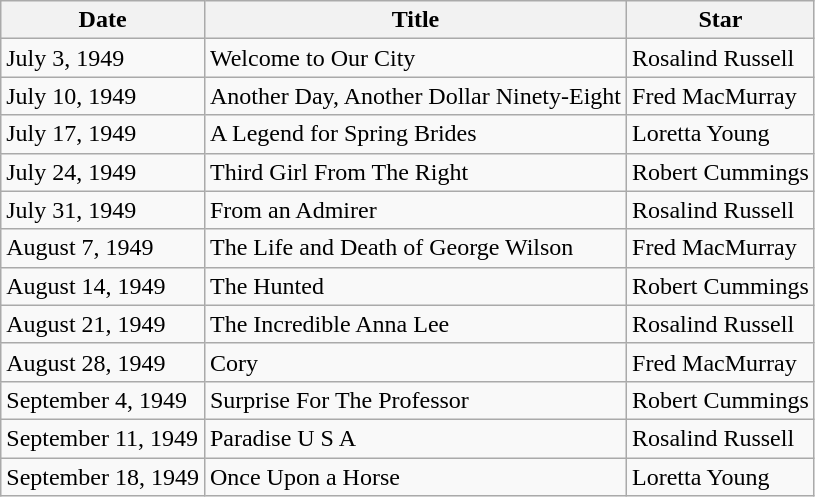<table class=wikitable>
<tr>
<th>Date</th>
<th>Title</th>
<th>Star</th>
</tr>
<tr>
<td>July 3, 1949</td>
<td>Welcome to Our City</td>
<td>Rosalind Russell</td>
</tr>
<tr>
<td>July 10, 1949</td>
<td>Another Day, Another Dollar Ninety-Eight</td>
<td>Fred MacMurray</td>
</tr>
<tr>
<td>July 17, 1949</td>
<td>A Legend for Spring Brides</td>
<td>Loretta Young</td>
</tr>
<tr>
<td>July 24, 1949</td>
<td>Third Girl From The Right</td>
<td>Robert Cummings</td>
</tr>
<tr>
<td>July 31, 1949</td>
<td>From an Admirer</td>
<td>Rosalind Russell</td>
</tr>
<tr>
<td>August 7, 1949</td>
<td>The Life and Death of George Wilson</td>
<td>Fred MacMurray</td>
</tr>
<tr>
<td>August 14, 1949</td>
<td>The Hunted</td>
<td>Robert Cummings</td>
</tr>
<tr>
<td>August 21, 1949</td>
<td>The Incredible Anna Lee</td>
<td>Rosalind Russell</td>
</tr>
<tr>
<td>August 28, 1949</td>
<td>Cory</td>
<td>Fred MacMurray</td>
</tr>
<tr>
<td>September 4, 1949</td>
<td>Surprise For The Professor</td>
<td>Robert Cummings</td>
</tr>
<tr>
<td>September 11, 1949</td>
<td>Paradise U S A</td>
<td>Rosalind Russell</td>
</tr>
<tr>
<td>September 18, 1949</td>
<td>Once Upon a Horse</td>
<td>Loretta Young</td>
</tr>
</table>
